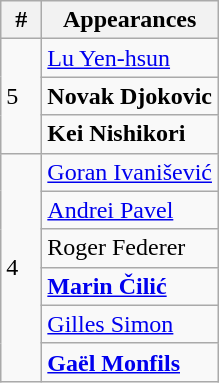<table class="wikitable" style="display:inline-table;">
<tr>
<th width=20>#</th>
<th>Appearances</th>
</tr>
<tr>
<td rowspan="3">5</td>
<td> <a href='#'>Lu Yen-hsun</a></td>
</tr>
<tr>
<td> <strong>Novak Djokovic</strong></td>
</tr>
<tr>
<td> <strong>Kei Nishikori</strong></td>
</tr>
<tr>
<td rowspan="6">4</td>
<td> <a href='#'>Goran Ivanišević</a></td>
</tr>
<tr>
<td> <a href='#'>Andrei Pavel</a></td>
</tr>
<tr>
<td> Roger Federer</td>
</tr>
<tr>
<td> <strong><a href='#'>Marin Čilić</a></strong></td>
</tr>
<tr>
<td> <a href='#'>Gilles Simon</a></td>
</tr>
<tr>
<td> <strong><a href='#'>Gaël Monfils</a></strong></td>
</tr>
</table>
